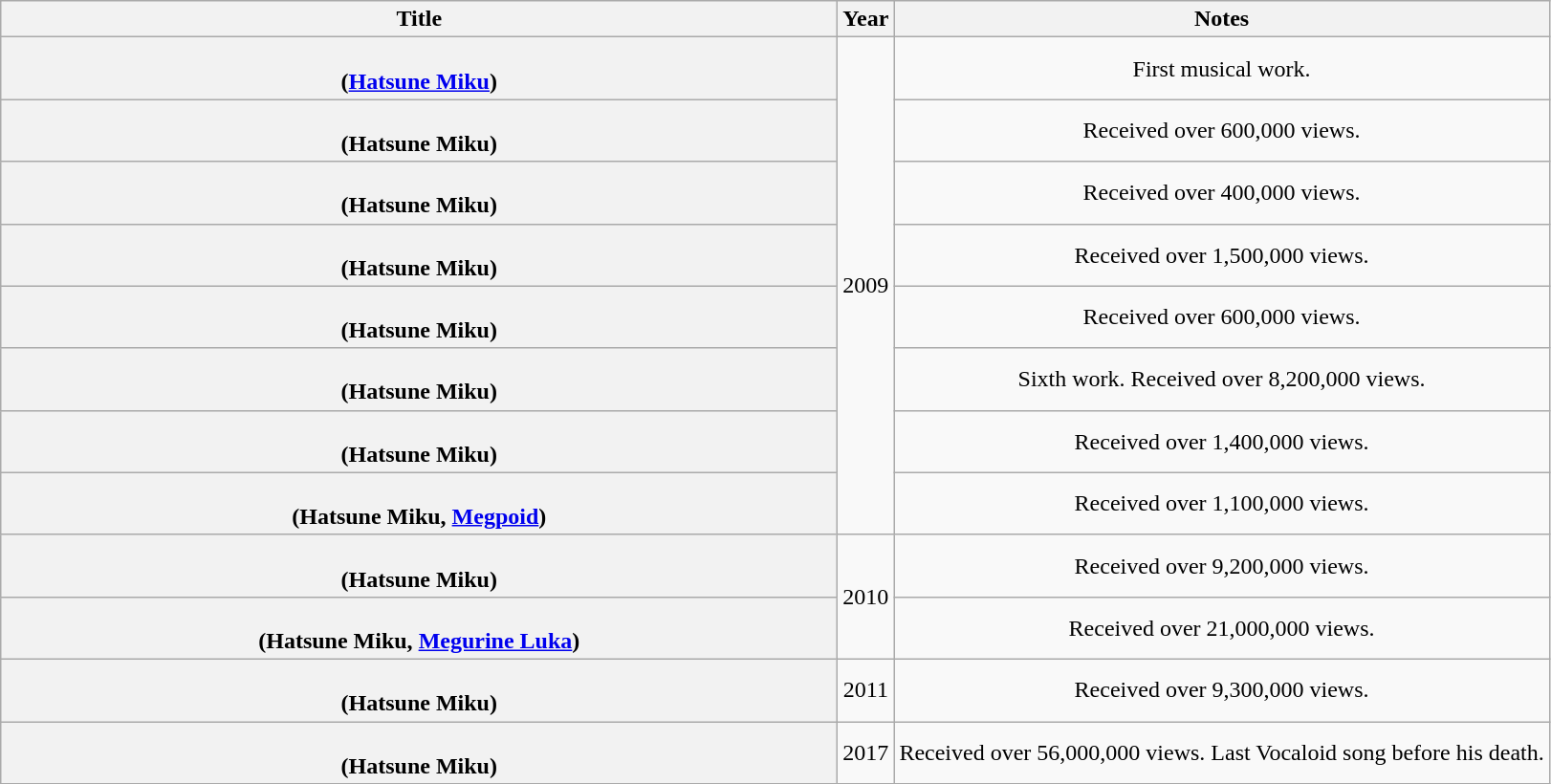<table class="wikitable plainrowheaders" style="text-align:center;">
<tr>
<th scope="col" style="width:36em;">Title</th>
<th scope="col">Year</th>
<th scope="col">Notes</th>
</tr>
<tr>
<th scope="row"><br><span>(<a href='#'>Hatsune Miku</a>)</span></th>
<td rowspan="8">2009</td>
<td>First musical work.</td>
</tr>
<tr>
<th scope="row"><br><span>(Hatsune Miku)</span></th>
<td>Received over 600,000 views.</td>
</tr>
<tr>
<th scope="row"><br><span>(Hatsune Miku)</span></th>
<td>Received over 400,000 views.</td>
</tr>
<tr>
<th scope="row"><br><span>(Hatsune Miku)</span></th>
<td>Received over 1,500,000 views.</td>
</tr>
<tr>
<th scope="row"><br><span>(Hatsune Miku)</span></th>
<td>Received over 600,000 views.</td>
</tr>
<tr>
<th scope="row"><br><span>(Hatsune Miku)</span></th>
<td>Sixth work. Received over 8,200,000 views.</td>
</tr>
<tr>
<th scope="row"><br><span>(Hatsune Miku)</span></th>
<td>Received over 1,400,000 views.</td>
</tr>
<tr>
<th scope="row"><br><span>(Hatsune Miku, <a href='#'>Megpoid</a>)</span></th>
<td>Received over 1,100,000 views.</td>
</tr>
<tr>
<th scope="row"><br><span>(Hatsune Miku)</span></th>
<td rowspan="2">2010</td>
<td>Received over 9,200,000 views.</td>
</tr>
<tr>
<th scope="row"><br><span>(Hatsune Miku, <a href='#'>Megurine Luka</a>)</span></th>
<td>Received over 21,000,000 views.</td>
</tr>
<tr>
<th scope="row"><br><span>(Hatsune Miku)</span></th>
<td rowspan="1">2011</td>
<td>Received over 9,300,000 views.</td>
</tr>
<tr>
<th scope="row"><br><span>(Hatsune Miku)</span></th>
<td rowspan="1">2017</td>
<td>Received over 56,000,000 views. Last Vocaloid song before his death.</td>
</tr>
</table>
